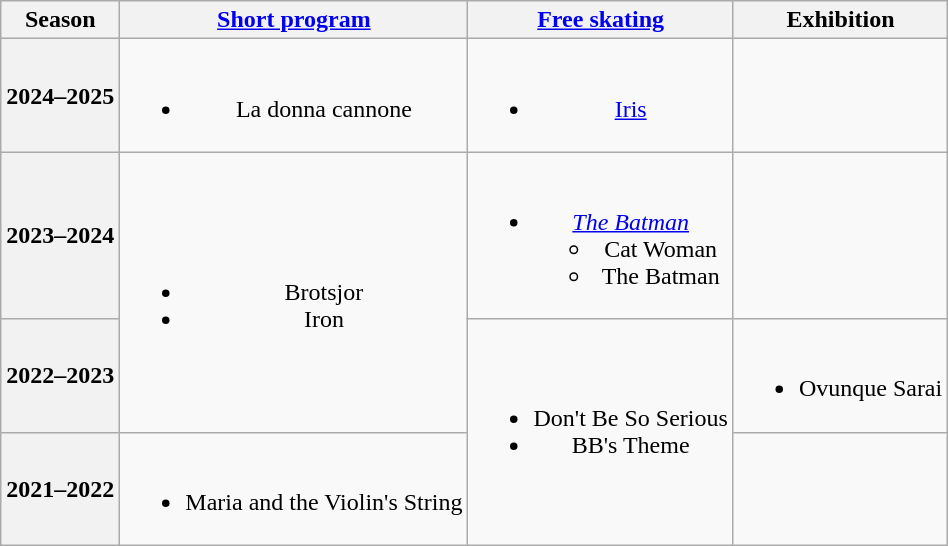<table class=wikitable style=text-align:center>
<tr>
<th>Season</th>
<th><a href='#'>Short program</a></th>
<th><a href='#'>Free skating</a></th>
<th>Exhibition</th>
</tr>
<tr>
<th>2024–2025 <br> </th>
<td><br><ul><li>La donna cannone <br> </li></ul></td>
<td><br><ul><li><a href='#'>Iris</a> <br> </li></ul></td>
<td></td>
</tr>
<tr>
<th>2023–2024 <br> </th>
<td rowspan=2><br><ul><li>Brotsjor <br></li><li>Iron <br></li></ul></td>
<td><br><ul><li><em><a href='#'>The Batman</a></em><ul><li>Cat Woman</li><li>The Batman <br></li></ul></li></ul></td>
<td></td>
</tr>
<tr>
<th>2022–2023 <br> </th>
<td rowspan=2><br><ul><li>Don't Be So Serious <br></li><li>BB's Theme <br> <br></li></ul></td>
<td><br><ul><li>Ovunque Sarai <br></li></ul></td>
</tr>
<tr>
<th>2021–2022 <br> </th>
<td><br><ul><li>Maria and the Violin's String <br></li></ul></td>
<td></td>
</tr>
</table>
